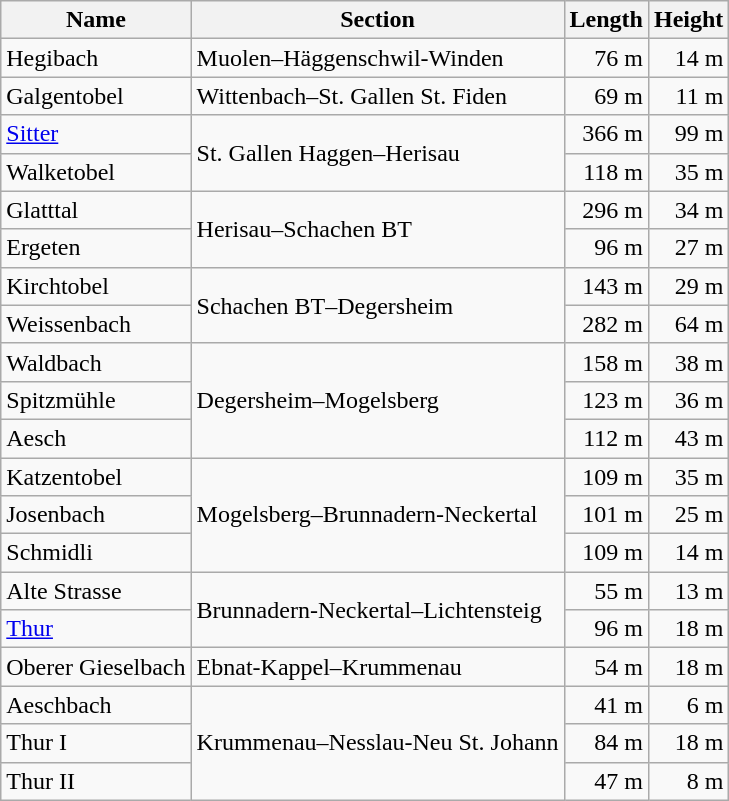<table class="wikitable">
<tr>
<th>Name</th>
<th>Section</th>
<th>Length</th>
<th>Height</th>
</tr>
<tr>
<td>Hegibach</td>
<td>Muolen–Häggenschwil-Winden</td>
<td style="text-align:right">76 m</td>
<td style="text-align:right">14 m</td>
</tr>
<tr>
<td>Galgentobel</td>
<td>Wittenbach–St. Gallen St. Fiden</td>
<td style="text-align:right">69 m</td>
<td style="text-align:right">11 m</td>
</tr>
<tr>
<td><a href='#'>Sitter</a></td>
<td rowspan="2">St. Gallen Haggen–Herisau</td>
<td style="text-align:right">366 m</td>
<td style="text-align:right">99 m</td>
</tr>
<tr>
<td>Walketobel</td>
<td style="text-align:right">118 m</td>
<td style="text-align:right">35 m</td>
</tr>
<tr>
<td>Glatt­tal</td>
<td rowspan="2">Herisau–Schachen BT</td>
<td style="text-align:right">296 m</td>
<td style="text-align:right">34 m</td>
</tr>
<tr>
<td>Ergeten</td>
<td style="text-align:right">96 m</td>
<td style="text-align:right">27 m</td>
</tr>
<tr>
<td>Kirchtobel</td>
<td rowspan="2">Schachen BT–Degersheim</td>
<td style="text-align:right">143 m</td>
<td style="text-align:right">29 m</td>
</tr>
<tr>
<td>Weissenbach</td>
<td style="text-align:right">282 m</td>
<td style="text-align:right">64 m</td>
</tr>
<tr>
<td>Waldbach</td>
<td rowspan="3">Degersheim–Mogelsberg</td>
<td style="text-align:right">158 m</td>
<td style="text-align:right">38 m</td>
</tr>
<tr>
<td>Spitzmühle</td>
<td style="text-align:right">123 m</td>
<td style="text-align:right">36 m</td>
</tr>
<tr>
<td>Aesch</td>
<td style="text-align:right">112 m</td>
<td style="text-align:right">43 m</td>
</tr>
<tr>
<td>Katzentobel</td>
<td rowspan="3">Mogelsberg–Brunnadern-Neckertal</td>
<td style="text-align:right">109 m</td>
<td style="text-align:right">35 m</td>
</tr>
<tr>
<td>Josenbach</td>
<td style="text-align:right">101 m</td>
<td style="text-align:right">25 m</td>
</tr>
<tr>
<td>Schmidli</td>
<td style="text-align:right">109 m</td>
<td style="text-align:right">14 m</td>
</tr>
<tr>
<td>Alte Strasse</td>
<td rowspan="2">Brunnadern-Neckertal–Lichtensteig</td>
<td style="text-align:right">55 m</td>
<td style="text-align:right">13 m</td>
</tr>
<tr>
<td><a href='#'>Thur</a></td>
<td style="text-align:right">96 m</td>
<td style="text-align:right">18 m</td>
</tr>
<tr>
<td>Oberer Gieselbach</td>
<td>Ebnat-Kappel–Krummenau</td>
<td style="text-align:right">54 m</td>
<td style="text-align:right">18 m</td>
</tr>
<tr>
<td>Aeschbach</td>
<td rowspan="3">Krummenau–Nesslau-Neu St. Johann</td>
<td style="text-align:right">41 m</td>
<td style="text-align:right">6 m</td>
</tr>
<tr>
<td>Thur I</td>
<td style="text-align:right">84 m</td>
<td style="text-align:right">18 m</td>
</tr>
<tr>
<td>Thur II</td>
<td style="text-align:right">47 m</td>
<td style="text-align:right">8 m</td>
</tr>
</table>
